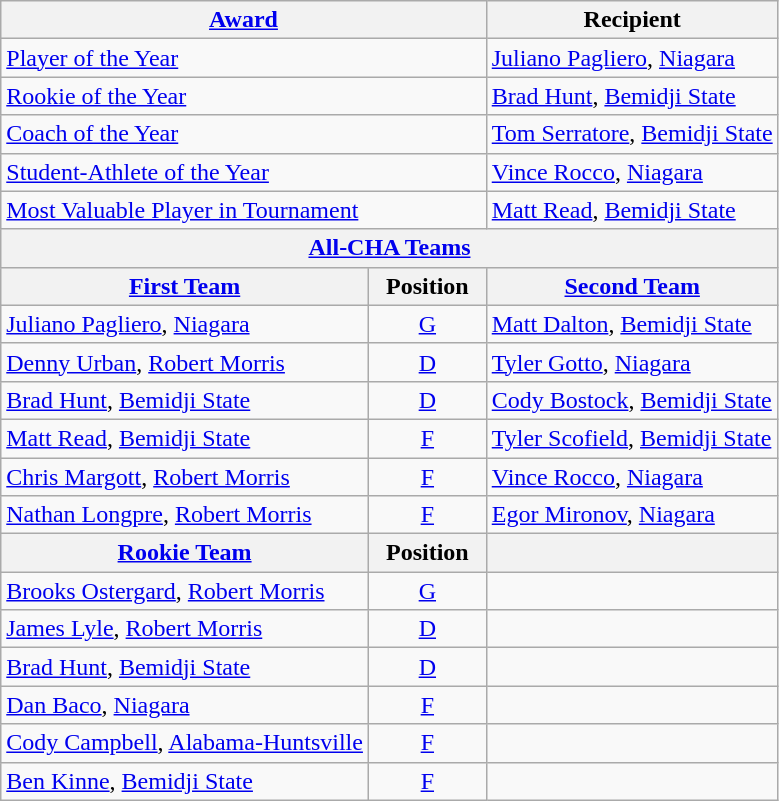<table class="wikitable">
<tr>
<th colspan=2><a href='#'>Award</a></th>
<th>Recipient</th>
</tr>
<tr>
<td colspan=2><a href='#'>Player of the Year</a></td>
<td><a href='#'>Juliano Pagliero</a>, <a href='#'>Niagara</a></td>
</tr>
<tr>
<td colspan=2><a href='#'>Rookie of the Year</a></td>
<td><a href='#'>Brad Hunt</a>, <a href='#'>Bemidji State</a></td>
</tr>
<tr>
<td colspan=2><a href='#'>Coach of the Year</a></td>
<td><a href='#'>Tom Serratore</a>, <a href='#'>Bemidji State</a></td>
</tr>
<tr>
<td colspan=2><a href='#'>Student-Athlete of the Year</a></td>
<td><a href='#'>Vince Rocco</a>, <a href='#'>Niagara</a></td>
</tr>
<tr>
<td colspan=2><a href='#'>Most Valuable Player in Tournament</a></td>
<td><a href='#'>Matt Read</a>, <a href='#'>Bemidji State</a></td>
</tr>
<tr>
<th colspan=3><a href='#'>All-CHA Teams</a></th>
</tr>
<tr>
<th><a href='#'>First Team</a></th>
<th>  Position  </th>
<th><a href='#'>Second Team</a></th>
</tr>
<tr>
<td><a href='#'>Juliano Pagliero</a>, <a href='#'>Niagara</a></td>
<td align=center><a href='#'>G</a></td>
<td><a href='#'>Matt Dalton</a>, <a href='#'>Bemidji State</a></td>
</tr>
<tr>
<td><a href='#'>Denny Urban</a>, <a href='#'>Robert Morris</a></td>
<td align=center><a href='#'>D</a></td>
<td><a href='#'>Tyler Gotto</a>, <a href='#'>Niagara</a></td>
</tr>
<tr>
<td><a href='#'>Brad Hunt</a>, <a href='#'>Bemidji State</a></td>
<td align=center><a href='#'>D</a></td>
<td><a href='#'>Cody Bostock</a>, <a href='#'>Bemidji State</a></td>
</tr>
<tr>
<td><a href='#'>Matt Read</a>, <a href='#'>Bemidji State</a></td>
<td align=center><a href='#'>F</a></td>
<td><a href='#'>Tyler Scofield</a>, <a href='#'>Bemidji State</a></td>
</tr>
<tr>
<td><a href='#'>Chris Margott</a>, <a href='#'>Robert Morris</a></td>
<td align=center><a href='#'>F</a></td>
<td><a href='#'>Vince Rocco</a>, <a href='#'>Niagara</a></td>
</tr>
<tr>
<td><a href='#'>Nathan Longpre</a>, <a href='#'>Robert Morris</a></td>
<td align=center><a href='#'>F</a></td>
<td><a href='#'>Egor Mironov</a>, <a href='#'>Niagara</a></td>
</tr>
<tr>
<th><a href='#'>Rookie Team</a></th>
<th>  Position  </th>
<th></th>
</tr>
<tr>
<td><a href='#'>Brooks Ostergard</a>, <a href='#'>Robert Morris</a></td>
<td align=center><a href='#'>G</a></td>
<td></td>
</tr>
<tr>
<td><a href='#'>James Lyle</a>, <a href='#'>Robert Morris</a></td>
<td align=center><a href='#'>D</a></td>
<td></td>
</tr>
<tr>
<td><a href='#'>Brad Hunt</a>, <a href='#'>Bemidji State</a></td>
<td align=center><a href='#'>D</a></td>
<td></td>
</tr>
<tr>
<td><a href='#'>Dan Baco</a>, <a href='#'>Niagara</a></td>
<td align=center><a href='#'>F</a></td>
<td></td>
</tr>
<tr>
<td><a href='#'>Cody Campbell</a>, <a href='#'>Alabama-Huntsville</a></td>
<td align=center><a href='#'>F</a></td>
<td></td>
</tr>
<tr>
<td><a href='#'>Ben Kinne</a>, <a href='#'>Bemidji State</a></td>
<td align=center><a href='#'>F</a></td>
<td></td>
</tr>
</table>
